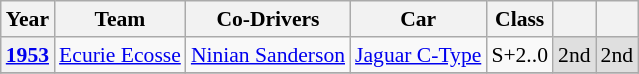<table class="wikitable" style="font-size:90%">
<tr>
<th>Year</th>
<th>Team</th>
<th>Co-Drivers</th>
<th>Car</th>
<th>Class</th>
<th></th>
<th></th>
</tr>
<tr align="center">
<th><a href='#'>1953</a></th>
<td align="left"> <a href='#'>Ecurie Ecosse</a></td>
<td align="left"> <a href='#'>Ninian Sanderson</a></td>
<td align="left"><a href='#'>Jaguar C-Type</a></td>
<td>S+2..0</td>
<td style="background:#dfdfdf;">2nd</td>
<td style="background:#dfdfdf;">2nd</td>
</tr>
<tr align="center">
</tr>
</table>
